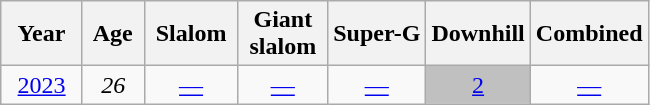<table class=wikitable style="text-align:center">
<tr>
<th>  Year  </th>
<th> Age </th>
<th> Slalom </th>
<th> Giant <br> slalom </th>
<th>Super-G</th>
<th>Downhill</th>
<th>Combined</th>
</tr>
<tr>
<td><a href='#'>2023</a></td>
<td><em>26</em></td>
<td><a href='#'>—</a></td>
<td><a href='#'>—</a></td>
<td><a href='#'>—</a></td>
<td bgcolor=silver><a href='#'>2</a></td>
<td><a href='#'>—</a></td>
</tr>
</table>
